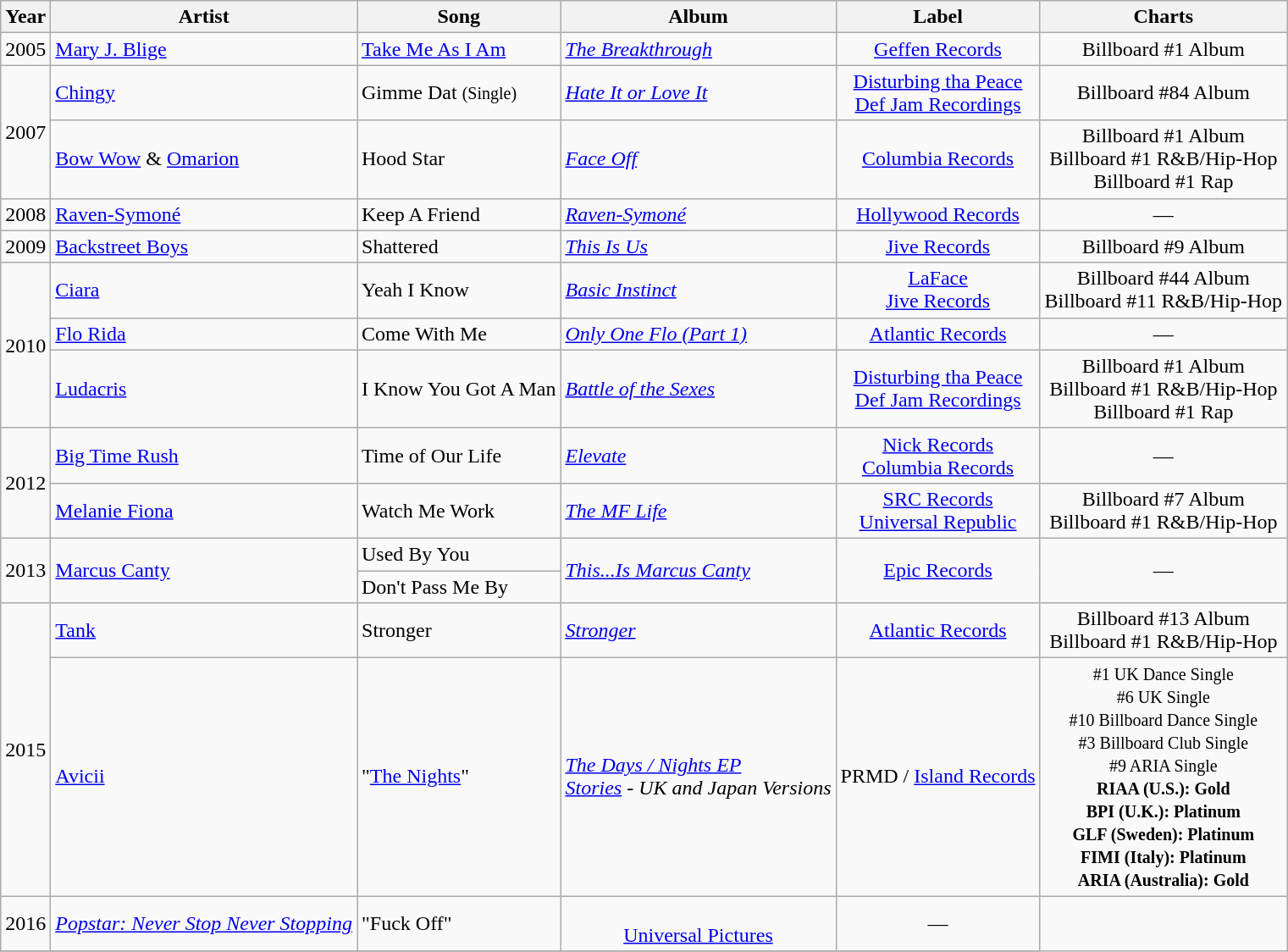<table class="wikitable">
<tr>
<th>Year</th>
<th>Artist</th>
<th>Song</th>
<th>Album</th>
<th>Label</th>
<th>Charts</th>
</tr>
<tr>
<td>2005</td>
<td><a href='#'>Mary J. Blige</a></td>
<td><a href='#'>Take Me As I Am</a></td>
<td><em><a href='#'>The Breakthrough</a></em></td>
<td style="text-align:center;"><a href='#'>Geffen Records</a></td>
<td style="text-align:center;">Billboard #1 Album</td>
</tr>
<tr>
<td rowspan=2>2007</td>
<td><a href='#'>Chingy</a></td>
<td>Gimme Dat <small>(Single)</small></td>
<td><em><a href='#'>Hate It or Love It</a></em></td>
<td style="text-align:center;"><a href='#'>Disturbing tha Peace</a><br><a href='#'>Def Jam Recordings</a></td>
<td style="text-align:center;">Billboard #84 Album</td>
</tr>
<tr>
<td><a href='#'>Bow Wow</a> & <a href='#'>Omarion</a></td>
<td>Hood Star</td>
<td><em><a href='#'>Face Off</a></em></td>
<td style="text-align:center;"><a href='#'>Columbia Records</a></td>
<td style="text-align:center;">Billboard #1 Album<br>Billboard #1 R&B/Hip-Hop<br>Billboard #1 Rap</td>
</tr>
<tr>
<td>2008</td>
<td><a href='#'>Raven-Symoné</a></td>
<td>Keep A Friend</td>
<td><em><a href='#'>Raven-Symoné</a></em></td>
<td style="text-align:center;"><a href='#'>Hollywood Records</a></td>
<td style="text-align:center;">—</td>
</tr>
<tr>
<td>2009</td>
<td><a href='#'>Backstreet Boys</a></td>
<td>Shattered</td>
<td><em><a href='#'>This Is Us</a></em></td>
<td style="text-align:center;"><a href='#'>Jive Records</a></td>
<td style="text-align:center;">Billboard #9 Album</td>
</tr>
<tr>
<td rowspan=3>2010</td>
<td><a href='#'>Ciara</a></td>
<td>Yeah I Know</td>
<td><em><a href='#'>Basic Instinct</a></em></td>
<td style="text-align:center;"><a href='#'>LaFace</a><br><a href='#'>Jive Records</a></td>
<td style="text-align:center;">Billboard #44 Album<br>Billboard #11 R&B/Hip-Hop</td>
</tr>
<tr>
<td><a href='#'>Flo Rida</a></td>
<td>Come With Me</td>
<td><em><a href='#'>Only One Flo (Part 1)</a></em></td>
<td style="text-align:center;"><a href='#'>Atlantic Records</a></td>
<td style="text-align:center;">—</td>
</tr>
<tr>
<td><a href='#'>Ludacris</a></td>
<td>I Know You Got A Man</td>
<td><em><a href='#'>Battle of the Sexes</a></em></td>
<td style="text-align:center;"><a href='#'>Disturbing tha Peace</a><br><a href='#'>Def Jam Recordings</a></td>
<td style="text-align:center;">Billboard #1 Album<br>Billboard #1 R&B/Hip-Hop<br>Billboard #1 Rap</td>
</tr>
<tr>
<td rowspan=2>2012</td>
<td><a href='#'>Big Time Rush</a></td>
<td>Time of Our Life</td>
<td><em><a href='#'>Elevate</a></em></td>
<td style="text-align:center;"><a href='#'>Nick Records</a><br><a href='#'>Columbia Records</a></td>
<td style="text-align:center;">—</td>
</tr>
<tr>
<td><a href='#'>Melanie Fiona</a></td>
<td>Watch Me Work</td>
<td><em><a href='#'>The MF Life</a></em></td>
<td style="text-align:center;"><a href='#'>SRC Records</a><br><a href='#'>Universal Republic</a></td>
<td style="text-align:center;">Billboard #7 Album<br>Billboard #1 R&B/Hip-Hop</td>
</tr>
<tr>
<td rowspan=2>2013</td>
<td rowspan=2><a href='#'>Marcus Canty</a></td>
<td>Used By You</td>
<td rowspan=2><em><a href='#'>This...Is Marcus Canty</a></em></td>
<td rowspan=2 style="text-align:center;"><a href='#'>Epic Records</a></td>
<td rowspan=2 style="text-align:center;">—</td>
</tr>
<tr>
<td>Don't Pass Me By</td>
</tr>
<tr>
<td rowspan=2>2015</td>
<td><a href='#'>Tank</a></td>
<td>Stronger</td>
<td><em><a href='#'>Stronger</a></em></td>
<td style="text-align:center;"><a href='#'>Atlantic Records</a></td>
<td style="text-align:center;">Billboard #13 Album<br>Billboard #1 R&B/Hip-Hop</td>
</tr>
<tr>
<td><a href='#'>Avicii</a></td>
<td>"<a href='#'>The Nights</a>"</td>
<td><em><a href='#'>The Days / Nights EP</a></em><br><em><a href='#'>Stories</a> - UK and Japan Versions</em></td>
<td>PRMD / <a href='#'>Island Records</a></td>
<td style="text-align:center;"><small>#1 UK Dance Single<br>#6 UK Single<br>#10 Billboard Dance Single<br>#3 Billboard Club Single<br>#9 ARIA Single<br><strong>RIAA (U.S.): Gold</strong><br><strong>BPI (U.K.): Platinum</strong><br><strong>GLF (Sweden): Platinum</strong><br><strong>FIMI (Italy): Platinum</strong><br><strong>ARIA (Australia): Gold</strong><br></small></td>
</tr>
<tr>
<td>2016</td>
<td><em><a href='#'>Popstar: Never Stop Never Stopping</a></em></td>
<td>"Fuck Off"</td>
<td style="text-align:center;"><br><a href='#'>Universal Pictures</a></td>
<td style="text-align:center;">—</td>
</tr>
<tr>
</tr>
</table>
